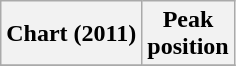<table class="wikitable sortable plainrowheaders">
<tr>
<th>Chart (2011)</th>
<th>Peak<br>position</th>
</tr>
<tr>
</tr>
</table>
